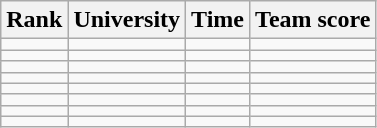<table class="wikitable sortable" style="text-align:center">
<tr>
<th>Rank</th>
<th>University</th>
<th>Time</th>
<th>Team score</th>
</tr>
<tr>
<td></td>
<td align=left></td>
<td></td>
<td></td>
</tr>
<tr>
<td></td>
<td align=left></td>
<td></td>
<td></td>
</tr>
<tr>
<td></td>
<td align=left></td>
<td></td>
<td></td>
</tr>
<tr>
<td></td>
<td align=left></td>
<td></td>
<td></td>
</tr>
<tr>
<td></td>
<td align=left></td>
<td></td>
<td></td>
</tr>
<tr>
<td></td>
<td align=left></td>
<td></td>
<td></td>
</tr>
<tr>
<td></td>
<td align=left></td>
<td></td>
<td></td>
</tr>
<tr>
<td></td>
<td align=left></td>
<td></td>
<td></td>
</tr>
</table>
